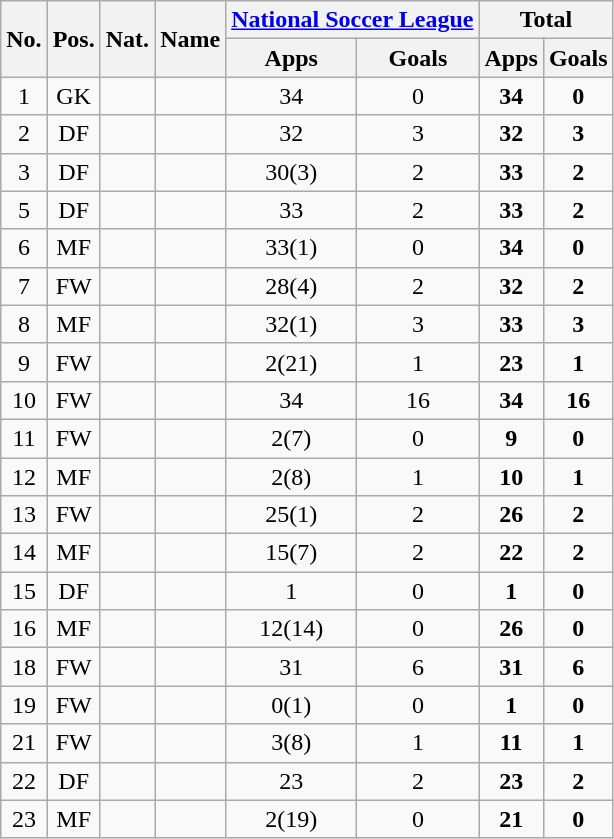<table class="wikitable sortable" style="text-align:center">
<tr>
<th rowspan="2">No.</th>
<th rowspan="2">Pos.</th>
<th rowspan="2">Nat.</th>
<th rowspan="2">Name</th>
<th colspan="2"><a href='#'>National Soccer League</a></th>
<th colspan="2">Total</th>
</tr>
<tr>
<th>Apps</th>
<th>Goals</th>
<th>Apps</th>
<th>Goals</th>
</tr>
<tr>
<td>1</td>
<td>GK</td>
<td></td>
<td align=left></td>
<td>34</td>
<td>0</td>
<td><strong>34</strong></td>
<td><strong>0</strong></td>
</tr>
<tr>
<td>2</td>
<td>DF</td>
<td></td>
<td align=left></td>
<td>32</td>
<td>3</td>
<td><strong>32</strong></td>
<td><strong>3</strong></td>
</tr>
<tr>
<td>3</td>
<td>DF</td>
<td></td>
<td align=left></td>
<td>30(3)</td>
<td>2</td>
<td><strong>33</strong></td>
<td><strong>2</strong></td>
</tr>
<tr>
<td>5</td>
<td>DF</td>
<td></td>
<td align=left></td>
<td>33</td>
<td>2</td>
<td><strong>33</strong></td>
<td><strong>2</strong></td>
</tr>
<tr>
<td>6</td>
<td>MF</td>
<td></td>
<td align=left></td>
<td>33(1)</td>
<td>0</td>
<td><strong>34</strong></td>
<td><strong>0</strong></td>
</tr>
<tr>
<td>7</td>
<td>FW</td>
<td></td>
<td align=left></td>
<td>28(4)</td>
<td>2</td>
<td><strong>32</strong></td>
<td><strong>2</strong></td>
</tr>
<tr>
<td>8</td>
<td>MF</td>
<td></td>
<td align=left></td>
<td>32(1)</td>
<td>3</td>
<td><strong>33</strong></td>
<td><strong>3</strong></td>
</tr>
<tr>
<td>9</td>
<td>FW</td>
<td></td>
<td align=left></td>
<td>2(21)</td>
<td>1</td>
<td><strong>23</strong></td>
<td><strong>1</strong></td>
</tr>
<tr>
<td>10</td>
<td>FW</td>
<td></td>
<td align=left></td>
<td>34</td>
<td>16</td>
<td><strong>34</strong></td>
<td><strong>16</strong></td>
</tr>
<tr>
<td>11</td>
<td>FW</td>
<td></td>
<td align=left></td>
<td>2(7)</td>
<td>0</td>
<td><strong>9</strong></td>
<td><strong>0</strong></td>
</tr>
<tr>
<td>12</td>
<td>MF</td>
<td></td>
<td align=left></td>
<td>2(8)</td>
<td>1</td>
<td><strong>10</strong></td>
<td><strong>1</strong></td>
</tr>
<tr>
<td>13</td>
<td>FW</td>
<td></td>
<td align=left></td>
<td>25(1)</td>
<td>2</td>
<td><strong>26</strong></td>
<td><strong>2</strong></td>
</tr>
<tr>
<td>14</td>
<td>MF</td>
<td></td>
<td align=left></td>
<td>15(7)</td>
<td>2</td>
<td><strong>22</strong></td>
<td><strong>2</strong></td>
</tr>
<tr>
<td>15</td>
<td>DF</td>
<td></td>
<td align=left></td>
<td>1</td>
<td>0</td>
<td><strong>1</strong></td>
<td><strong>0</strong></td>
</tr>
<tr>
<td>16</td>
<td>MF</td>
<td></td>
<td align=left></td>
<td>12(14)</td>
<td>0</td>
<td><strong>26</strong></td>
<td><strong>0</strong></td>
</tr>
<tr>
<td>18</td>
<td>FW</td>
<td></td>
<td align=left></td>
<td>31</td>
<td>6</td>
<td><strong>31</strong></td>
<td><strong>6</strong></td>
</tr>
<tr>
<td>19</td>
<td>FW</td>
<td></td>
<td align=left></td>
<td>0(1)</td>
<td>0</td>
<td><strong>1</strong></td>
<td><strong>0</strong></td>
</tr>
<tr>
<td>21</td>
<td>FW</td>
<td></td>
<td align=left></td>
<td>3(8)</td>
<td>1</td>
<td><strong>11</strong></td>
<td><strong>1</strong></td>
</tr>
<tr>
<td>22</td>
<td>DF</td>
<td></td>
<td align=left></td>
<td>23</td>
<td>2</td>
<td><strong>23</strong></td>
<td><strong>2</strong></td>
</tr>
<tr>
<td>23</td>
<td>MF</td>
<td></td>
<td align=left></td>
<td>2(19)</td>
<td>0</td>
<td><strong>21</strong></td>
<td><strong>0</strong></td>
</tr>
</table>
